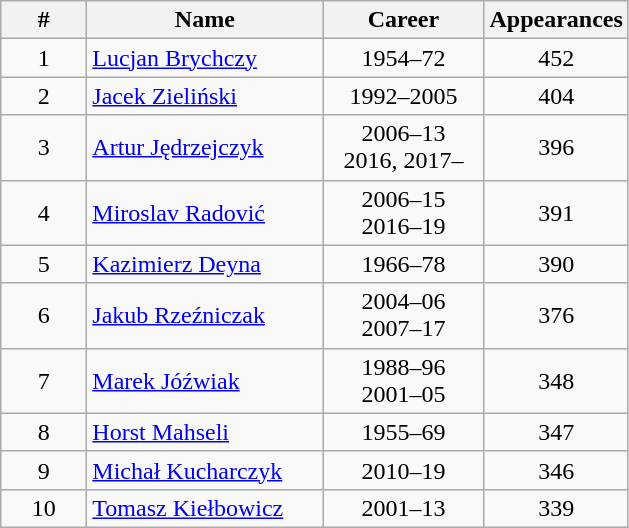<table class="wikitable" style="text-align: center;">
<tr>
<th width=50px>#</th>
<th width=150px>Name</th>
<th width=100px>Career</th>
<th width=50px>Appearances</th>
</tr>
<tr>
<td>1</td>
<td align="left"><a href='#'>Lucjan Brychczy</a></td>
<td>1954–72</td>
<td>452</td>
</tr>
<tr>
<td>2</td>
<td align="left"><a href='#'>Jacek Zieliński</a></td>
<td>1992–2005</td>
<td>404</td>
</tr>
<tr>
<td>3</td>
<td align="left"><a href='#'>Artur Jędrzejczyk</a></td>
<td>2006–13 <br> 2016, 2017–</td>
<td>396</td>
</tr>
<tr>
<td>4</td>
<td align="left"> <a href='#'>Miroslav Radović</a></td>
<td>2006–15 <br> 2016–19</td>
<td>391</td>
</tr>
<tr>
<td>5</td>
<td align="left"><a href='#'>Kazimierz Deyna</a></td>
<td>1966–78</td>
<td>390</td>
</tr>
<tr>
<td>6</td>
<td align="left"><a href='#'>Jakub Rzeźniczak</a></td>
<td>2004–06 <br> 2007–17</td>
<td>376</td>
</tr>
<tr>
<td>7</td>
<td align="left"><a href='#'>Marek Jóźwiak</a></td>
<td>1988–96 <br> 2001–05</td>
<td>348</td>
</tr>
<tr>
<td>8</td>
<td align="left"><a href='#'>Horst Mahseli</a></td>
<td>1955–69</td>
<td>347</td>
</tr>
<tr>
<td>9</td>
<td align="left"><a href='#'>Michał Kucharczyk</a></td>
<td>2010–19</td>
<td>346</td>
</tr>
<tr>
<td>10</td>
<td align="left"><a href='#'>Tomasz Kiełbowicz</a></td>
<td>2001–13</td>
<td>339</td>
</tr>
</table>
